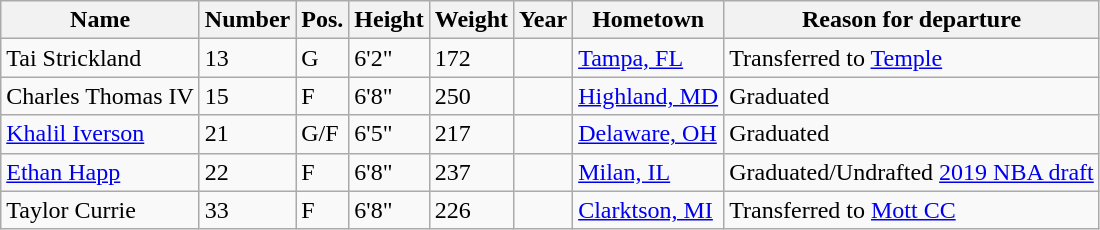<table class="wikitable sortable" border="1">
<tr>
<th>Name</th>
<th>Number</th>
<th>Pos.</th>
<th>Height</th>
<th>Weight</th>
<th>Year</th>
<th>Hometown</th>
<th class="unsortable">Reason for departure</th>
</tr>
<tr>
<td>Tai Strickland</td>
<td>13</td>
<td>G</td>
<td>6'2"</td>
<td>172</td>
<td></td>
<td><a href='#'>Tampa, FL</a></td>
<td>Transferred to <a href='#'>Temple</a></td>
</tr>
<tr>
<td>Charles Thomas IV</td>
<td>15</td>
<td>F</td>
<td>6'8"</td>
<td>250</td>
<td></td>
<td><a href='#'>Highland, MD</a></td>
<td>Graduated</td>
</tr>
<tr>
<td><a href='#'>Khalil Iverson</a></td>
<td>21</td>
<td>G/F</td>
<td>6'5"</td>
<td>217</td>
<td></td>
<td><a href='#'>Delaware, OH</a></td>
<td>Graduated</td>
</tr>
<tr>
<td><a href='#'>Ethan Happ</a></td>
<td>22</td>
<td>F</td>
<td>6'8"</td>
<td>237</td>
<td></td>
<td><a href='#'>Milan, IL</a></td>
<td>Graduated/Undrafted <a href='#'>2019 NBA draft</a></td>
</tr>
<tr>
<td>Taylor Currie</td>
<td>33</td>
<td>F</td>
<td>6'8"</td>
<td>226</td>
<td></td>
<td><a href='#'>Clarktson, MI</a></td>
<td>Transferred to <a href='#'>Mott CC</a></td>
</tr>
</table>
